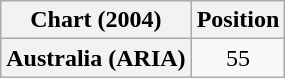<table class="wikitable plainrowheaders" style="text-align:center">
<tr>
<th scope="col">Chart (2004)</th>
<th scope="col">Position</th>
</tr>
<tr>
<th scope="row">Australia (ARIA)</th>
<td>55</td>
</tr>
</table>
